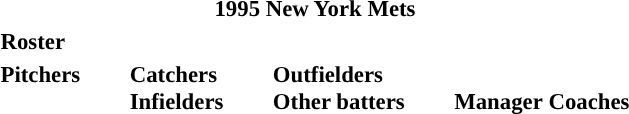<table class="toccolours" style="font-size: 95%;">
<tr>
<th colspan="10">1995 New York Mets</th>
</tr>
<tr>
<td colspan="10"><strong>Roster</strong></td>
</tr>
<tr>
<td valign="top"><strong>Pitchers</strong><br>




















</td>
<td width="25px"></td>
<td valign="top"><strong>Catchers</strong><br>


<strong>Infielders</strong>








</td>
<td width="25px"></td>
<td valign="top"><strong>Outfielders</strong><br>









<strong>Other batters</strong>
</td>
<td width="25px"></td>
<td valign="top"><br><strong>Manager</strong>

<strong>Coaches</strong>





</td>
</tr>
</table>
